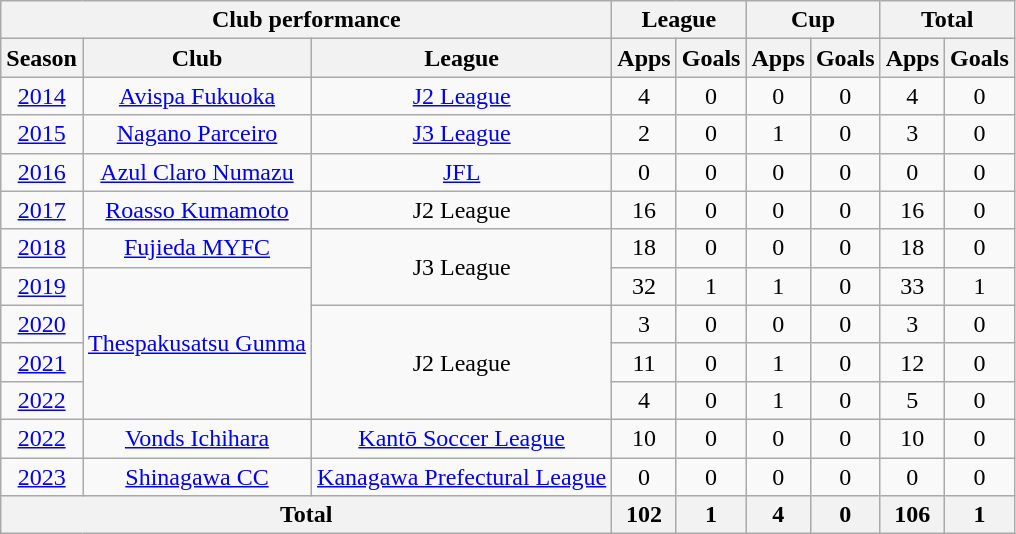<table class="wikitable" style="text-align:center;">
<tr>
<th colspan=3>Club performance</th>
<th colspan=2>League</th>
<th colspan=2>Cup</th>
<th colspan=2>Total</th>
</tr>
<tr>
<th>Season</th>
<th>Club</th>
<th>League</th>
<th>Apps</th>
<th>Goals</th>
<th>Apps</th>
<th>Goals</th>
<th>Apps</th>
<th>Goals</th>
</tr>
<tr>
<td><a href='#'>2014</a></td>
<td><a href='#'>Avispa Fukuoka</a></td>
<td><a href='#'>J2 League</a></td>
<td>4</td>
<td>0</td>
<td>0</td>
<td>0</td>
<td>4</td>
<td>0</td>
</tr>
<tr>
<td><a href='#'>2015</a></td>
<td><a href='#'>Nagano Parceiro</a></td>
<td><a href='#'>J3 League</a></td>
<td>2</td>
<td>0</td>
<td>1</td>
<td>0</td>
<td>3</td>
<td>0</td>
</tr>
<tr>
<td><a href='#'>2016</a></td>
<td><a href='#'>Azul Claro Numazu</a></td>
<td><a href='#'>JFL</a></td>
<td>0</td>
<td>0</td>
<td>0</td>
<td>0</td>
<td>0</td>
<td>0</td>
</tr>
<tr>
<td><a href='#'>2017</a></td>
<td><a href='#'>Roasso Kumamoto</a></td>
<td>J2 League</td>
<td>16</td>
<td>0</td>
<td>0</td>
<td>0</td>
<td>16</td>
<td>0</td>
</tr>
<tr>
<td><a href='#'>2018</a></td>
<td><a href='#'>Fujieda MYFC</a></td>
<td rowspan="2">J3 League</td>
<td>18</td>
<td>0</td>
<td>0</td>
<td>0</td>
<td>18</td>
<td>0</td>
</tr>
<tr>
<td><a href='#'>2019</a></td>
<td rowspan=4><a href='#'>Thespakusatsu Gunma</a></td>
<td>32</td>
<td>1</td>
<td>1</td>
<td>0</td>
<td>33</td>
<td>1</td>
</tr>
<tr>
<td><a href='#'>2020</a></td>
<td rowspan=3>J2 League</td>
<td>3</td>
<td>0</td>
<td>0</td>
<td>0</td>
<td>3</td>
<td>0</td>
</tr>
<tr>
<td><a href='#'>2021</a></td>
<td>11</td>
<td>0</td>
<td>1</td>
<td>0</td>
<td>12</td>
<td>0</td>
</tr>
<tr>
<td><a href='#'>2022</a></td>
<td>4</td>
<td>0</td>
<td>1</td>
<td>0</td>
<td>5</td>
<td>0</td>
</tr>
<tr>
<td><a href='#'>2022</a></td>
<td><a href='#'>Vonds Ichihara</a></td>
<td><a href='#'>Kantō Soccer League</a></td>
<td>10</td>
<td>0</td>
<td>0</td>
<td>0</td>
<td>10</td>
<td>0</td>
</tr>
<tr>
<td><a href='#'>2023</a></td>
<td><a href='#'>Shinagawa CC</a></td>
<td><a href='#'>Kanagawa Prefectural League</a></td>
<td>0</td>
<td>0</td>
<td>0</td>
<td>0</td>
<td>0</td>
<td>0</td>
</tr>
<tr>
<th colspan=3>Total</th>
<th>102</th>
<th>1</th>
<th>4</th>
<th>0</th>
<th>106</th>
<th>1</th>
</tr>
</table>
